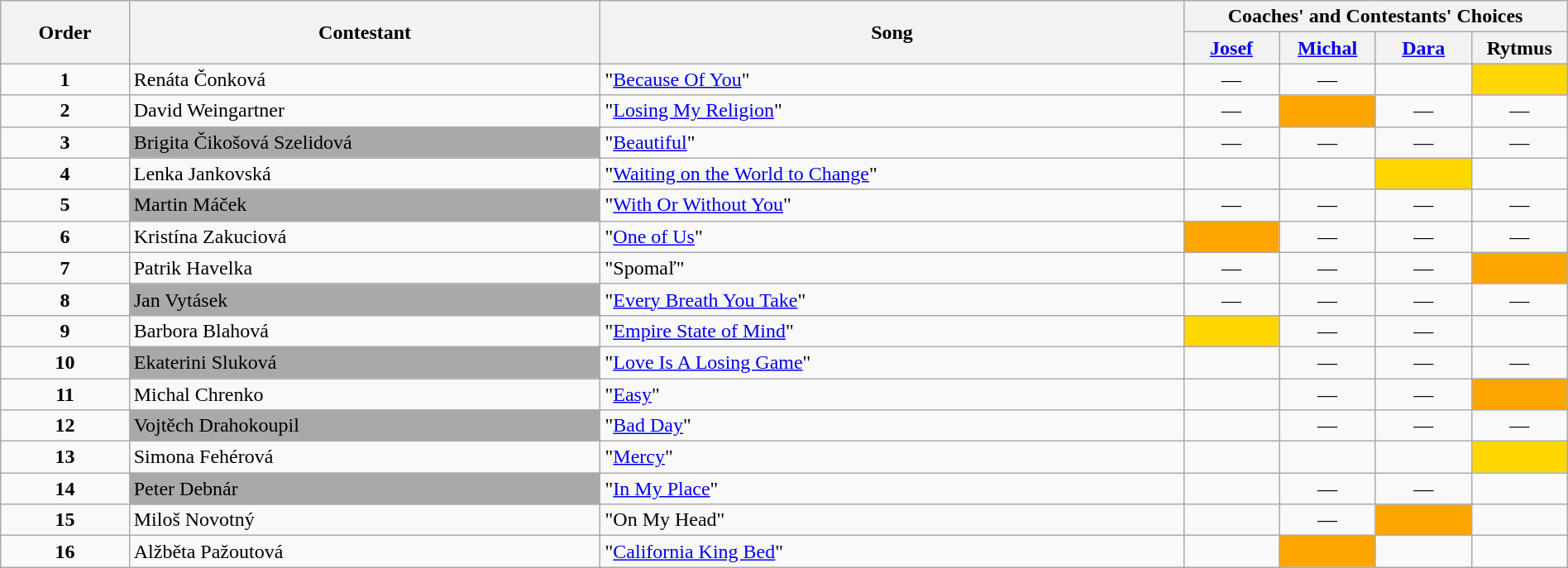<table class="wikitable" style="width:100%;">
<tr>
<th rowspan=2>Order</th>
<th rowspan=2>Contestant</th>
<th rowspan=2>Song</th>
<th colspan=4>Coaches' and Contestants' Choices</th>
</tr>
<tr>
<th width="70"><a href='#'>Josef</a></th>
<th width="70"><a href='#'>Michal</a></th>
<th width="70"><a href='#'>Dara</a></th>
<th width="70">Rytmus</th>
</tr>
<tr>
<td align="center"><strong>1</strong></td>
<td>Renáta Čonková</td>
<td>"<a href='#'>Because Of You</a>"</td>
<td align="center">—</td>
<td align="center">—</td>
<td style="text-align:center;"></td>
<td style="background:gold;text-align:center;"></td>
</tr>
<tr>
<td align="center"><strong>2</strong></td>
<td>David Weingartner</td>
<td>"<a href='#'>Losing My Religion</a>"</td>
<td align="center">—</td>
<td style="background:orange;text-align:center;"></td>
<td align="center">—</td>
<td align="center">—</td>
</tr>
<tr>
<td align="center"><strong>3</strong></td>
<td style="background:darkgrey;text-align:left;">Brigita Čikošová Szelidová</td>
<td>"<a href='#'>Beautiful</a>"</td>
<td align="center">—</td>
<td align="center">—</td>
<td align="center">—</td>
<td align="center">—</td>
</tr>
<tr>
<td align="center"><strong>4</strong></td>
<td>Lenka Jankovská</td>
<td>"<a href='#'>Waiting on the World to Change</a>"</td>
<td style="text-align:center;"></td>
<td style="text-align:center;"></td>
<td style="background:gold;text-align:center;"></td>
<td style="text-align:center;"></td>
</tr>
<tr>
<td align="center"><strong>5</strong></td>
<td style="background:darkgrey;text-align:left;">Martin Máček</td>
<td>"<a href='#'>With Or Without You</a>"</td>
<td align="center">—</td>
<td align="center">—</td>
<td align="center">—</td>
<td align="center">—</td>
</tr>
<tr>
<td align="center"><strong>6</strong></td>
<td>Kristína Zakuciová</td>
<td>"<a href='#'>One of Us</a>"</td>
<td style="background:orange;text-align:center;"></td>
<td align="center">—</td>
<td align="center">—</td>
<td align="center">—</td>
</tr>
<tr>
<td align="center"><strong>7</strong></td>
<td>Patrik Havelka</td>
<td>"Spomaľ"</td>
<td align="center">—</td>
<td align="center">—</td>
<td align="center">—</td>
<td style="background:orange;text-align:center;"></td>
</tr>
<tr>
<td align="center"><strong>8</strong></td>
<td style="background:darkgrey;text-align:left;">Jan Vytásek</td>
<td>"<a href='#'>Every Breath You Take</a>"</td>
<td align="center">—</td>
<td align="center">—</td>
<td align="center">—</td>
<td align="center">—</td>
</tr>
<tr>
<td align="center"><strong>9</strong></td>
<td>Barbora Blahová</td>
<td>"<a href='#'>Empire State of Mind</a>"</td>
<td style="background:gold;text-align:center;"></td>
<td align="center">—</td>
<td align="center">—</td>
<td style="text-align:center;"></td>
</tr>
<tr>
<td align="center"><strong>10</strong></td>
<td style="background:darkgrey;text-align:left;">Ekaterini Sluková</td>
<td>"<a href='#'>Love Is A Losing Game</a>"</td>
<td></td>
<td align="center">—</td>
<td align="center">—</td>
<td align="center">—</td>
</tr>
<tr>
<td align="center"><strong>11</strong></td>
<td>Michal Chrenko</td>
<td>"<a href='#'>Easy</a>"</td>
<td></td>
<td align="center">—</td>
<td align="center">—</td>
<td style="background:orange;text-align:center;"></td>
</tr>
<tr>
<td align="center"><strong>12</strong></td>
<td style="background:darkgrey;text-align:left;">Vojtěch Drahokoupil</td>
<td>"<a href='#'>Bad Day</a>"</td>
<td></td>
<td align="center">—</td>
<td align="center">—</td>
<td align="center">—</td>
</tr>
<tr>
<td align="center"><strong>13</strong></td>
<td>Simona Fehérová</td>
<td>"<a href='#'>Mercy</a>"</td>
<td></td>
<td style="text-align:center;"></td>
<td style="text-align:center;"></td>
<td style="background:gold;text-align:center;"></td>
</tr>
<tr>
<td align="center"><strong>14</strong></td>
<td style="background:darkgrey;text-align:left;">Peter Debnár</td>
<td>"<a href='#'>In My Place</a>"</td>
<td></td>
<td align="center">—</td>
<td align="center">—</td>
<td></td>
</tr>
<tr>
<td align="center"><strong>15</strong></td>
<td>Miloš Novotný</td>
<td>"On My Head"</td>
<td></td>
<td align="center">—</td>
<td style="background:orange;text-align:center;"></td>
<td></td>
</tr>
<tr>
<td align="center"><strong>16</strong></td>
<td>Alžběta Pažoutová</td>
<td>"<a href='#'>California King Bed</a>"</td>
<td></td>
<td style="background:orange;text-align:center;"></td>
<td></td>
<td></td>
</tr>
</table>
